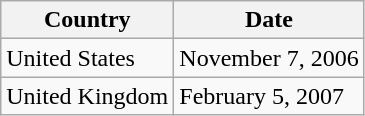<table class="wikitable">
<tr>
<th>Country</th>
<th>Date</th>
</tr>
<tr>
<td>United States</td>
<td>November 7, 2006</td>
</tr>
<tr>
<td>United Kingdom</td>
<td>February 5, 2007</td>
</tr>
</table>
